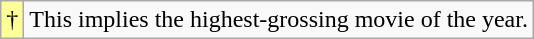<table class="wikitable">
<tr>
<td style="background-color:#FFFF99"align="center">†</td>
<td>This implies the highest-grossing movie of the year.</td>
</tr>
</table>
